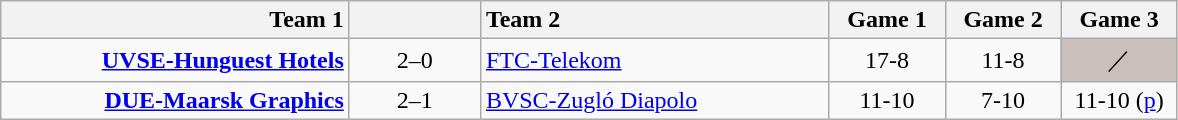<table class=wikitable style="text-align:center">
<tr>
<th style="width:225px; text-align:right;">Team 1</th>
<th style="width:80px;"></th>
<th style="width:225px; text-align:left;">Team 2</th>
<th style="width:70px;">Game 1</th>
<th style="width:70px;">Game 2</th>
<th style="width:70px;">Game 3</th>
</tr>
<tr>
<td style="text-align:right;"><strong><a href='#'>UVSE-Hunguest Hotels</a></strong> </td>
<td>2–0</td>
<td style="text-align:left;"> <a href='#'>FTC-Telekom</a></td>
<td>17-8</td>
<td>11-8</td>
<td bgcolor=#c9c0bb>／</td>
</tr>
<tr>
<td style="text-align:right;"><strong><a href='#'>DUE-Maarsk Graphics</a></strong> </td>
<td>2–1</td>
<td style="text-align:left;"> <a href='#'>BVSC-Zugló Diapolo</a></td>
<td>11-10</td>
<td>7-10</td>
<td>11-10 (<a href='#'>p</a>)</td>
</tr>
</table>
